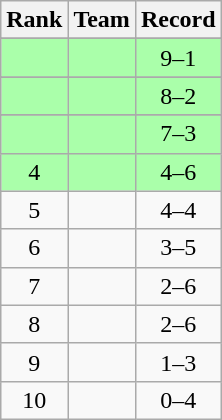<table class="wikitable">
<tr>
<th>Rank</th>
<th>Team</th>
<th>Record</th>
</tr>
<tr>
</tr>
<tr bgcolor=#aaffaa>
<td align=center></td>
<td></td>
<td align=center>9–1</td>
</tr>
<tr>
</tr>
<tr bgcolor=#aaffaa>
<td align=center></td>
<td></td>
<td align=center>8–2</td>
</tr>
<tr>
</tr>
<tr bgcolor=#aaffaa>
<td align=center></td>
<td></td>
<td align=center>7–3</td>
</tr>
<tr bgcolor=#aaffaa>
<td align=center>4</td>
<td></td>
<td align=center>4–6</td>
</tr>
<tr>
<td align=center>5</td>
<td></td>
<td align=center>4–4</td>
</tr>
<tr>
<td align=center>6</td>
<td></td>
<td align=center>3–5</td>
</tr>
<tr>
<td align=center>7</td>
<td></td>
<td align=center>2–6</td>
</tr>
<tr>
<td align=center>8</td>
<td></td>
<td align=center>2–6</td>
</tr>
<tr>
<td align=center>9</td>
<td></td>
<td align=center>1–3</td>
</tr>
<tr>
<td align=center>10</td>
<td></td>
<td align=center>0–4</td>
</tr>
</table>
